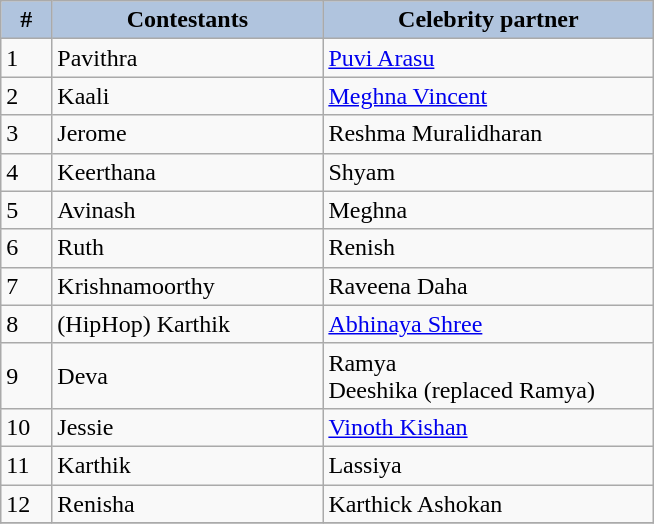<table class="wikitable">
<tr>
<th style="width:20pt; background:LightSteelBlue;">#</th>
<th style="width:130pt; background:LightSteelBlue;">Contestants</th>
<th style="width:160pt; background:LightSteelBlue;">Celebrity partner</th>
</tr>
<tr>
<td>1</td>
<td>Pavithra</td>
<td><a href='#'>Puvi Arasu</a></td>
</tr>
<tr>
<td>2</td>
<td>Kaali</td>
<td><a href='#'>Meghna Vincent</a></td>
</tr>
<tr>
<td>3</td>
<td>Jerome</td>
<td>Reshma Muralidharan</td>
</tr>
<tr>
<td>4</td>
<td>Keerthana</td>
<td>Shyam</td>
</tr>
<tr>
<td>5</td>
<td>Avinash</td>
<td>Meghna</td>
</tr>
<tr>
<td>6</td>
<td>Ruth</td>
<td>Renish</td>
</tr>
<tr>
<td>7</td>
<td>Krishnamoorthy</td>
<td>Raveena Daha</td>
</tr>
<tr>
<td>8</td>
<td>(HipHop) Karthik</td>
<td><a href='#'>Abhinaya Shree</a></td>
</tr>
<tr>
<td>9</td>
<td>Deva</td>
<td>Ramya <br> Deeshika (replaced Ramya)</td>
</tr>
<tr>
<td>10</td>
<td>Jessie</td>
<td><a href='#'>Vinoth Kishan</a></td>
</tr>
<tr>
<td>11</td>
<td>Karthik</td>
<td>Lassiya</td>
</tr>
<tr>
<td>12</td>
<td>Renisha</td>
<td>Karthick Ashokan</td>
</tr>
<tr>
</tr>
</table>
